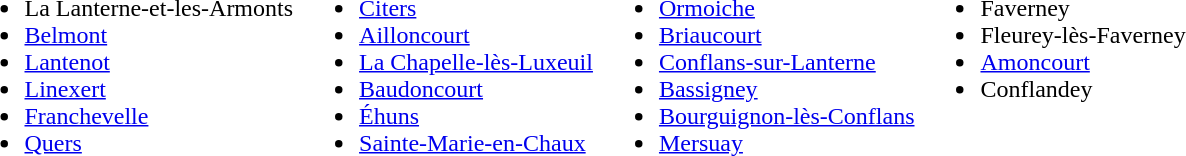<table>
<tr valign="top">
<td><br><ul><li>La Lanterne-et-les-Armonts</li><li><a href='#'>Belmont</a></li><li><a href='#'>Lantenot</a></li><li><a href='#'>Linexert</a></li><li><a href='#'>Franchevelle</a></li><li><a href='#'>Quers</a></li></ul></td>
<td><br><ul><li><a href='#'>Citers</a></li><li><a href='#'>Ailloncourt</a></li><li><a href='#'>La Chapelle-lès-Luxeuil</a></li><li><a href='#'>Baudoncourt</a></li><li><a href='#'>Éhuns</a></li><li><a href='#'>Sainte-Marie-en-Chaux</a></li></ul></td>
<td><br><ul><li><a href='#'>Ormoiche</a></li><li><a href='#'>Briaucourt</a></li><li><a href='#'>Conflans-sur-Lanterne</a></li><li><a href='#'>Bassigney</a></li><li><a href='#'>Bourguignon-lès-Conflans</a></li><li><a href='#'>Mersuay</a></li></ul></td>
<td><br><ul><li>Faverney</li><li>Fleurey-lès-Faverney</li><li><a href='#'>Amoncourt</a></li><li>Conflandey</li></ul></td>
</tr>
</table>
